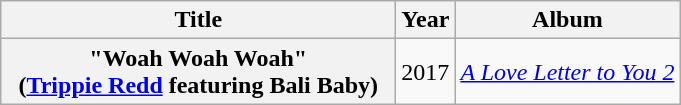<table class="wikitable plainrowheaders" style="text-align:center;">
<tr>
<th scope="col" style="width:16em;">Title</th>
<th scope="col">Year</th>
<th scope="col">Album</th>
</tr>
<tr>
<th scope="row">"Woah Woah Woah"<br><span>(<a href='#'>Trippie Redd</a> featuring Bali Baby)</span></th>
<td>2017</td>
<td><em><a href='#'>A Love Letter to You 2</a></em></td>
</tr>
</table>
